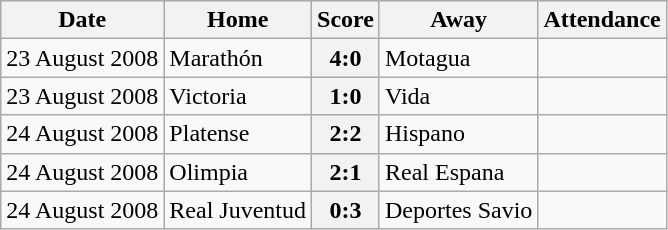<table class="wikitable">
<tr>
<th>Date</th>
<th>Home</th>
<th>Score</th>
<th>Away</th>
<th>Attendance</th>
</tr>
<tr>
<td>23 August 2008</td>
<td>Marathón</td>
<th>4:0</th>
<td>Motagua</td>
<td></td>
</tr>
<tr>
<td>23 August 2008</td>
<td>Victoria</td>
<th>1:0</th>
<td>Vida</td>
<td></td>
</tr>
<tr>
<td>24 August 2008</td>
<td>Platense</td>
<th>2:2</th>
<td>Hispano</td>
<td></td>
</tr>
<tr>
<td>24 August 2008</td>
<td>Olimpia</td>
<th>2:1</th>
<td>Real Espana</td>
<td></td>
</tr>
<tr>
<td>24 August 2008</td>
<td>Real Juventud</td>
<th>0:3</th>
<td>Deportes Savio</td>
<td></td>
</tr>
</table>
